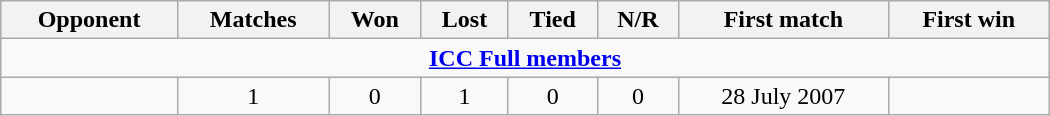<table class="wikitable plainrowheaders sortable" style="text-align: center; width: 700px;">
<tr>
<th>Opponent</th>
<th>Matches</th>
<th>Won</th>
<th>Lost</th>
<th>Tied</th>
<th>N/R</th>
<th>First match</th>
<th>First win</th>
</tr>
<tr>
<td colspan="8" style="text-align:center;"><strong><a href='#'>ICC Full members</a></strong></td>
</tr>
<tr>
<td align=left></td>
<td>1</td>
<td>0</td>
<td>1</td>
<td>0</td>
<td>0</td>
<td>28 July 2007</td>
<td></td>
</tr>
</table>
